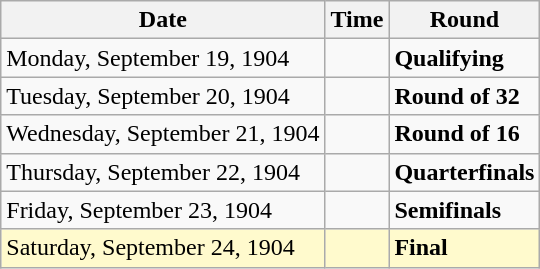<table class="wikitable">
<tr>
<th>Date</th>
<th>Time</th>
<th>Round</th>
</tr>
<tr>
<td>Monday, September 19, 1904</td>
<td></td>
<td><strong>Qualifying</strong></td>
</tr>
<tr>
<td>Tuesday, September 20, 1904</td>
<td></td>
<td><strong>Round of 32</strong></td>
</tr>
<tr>
<td>Wednesday, September 21, 1904</td>
<td></td>
<td><strong>Round of 16</strong></td>
</tr>
<tr>
<td>Thursday, September 22, 1904</td>
<td></td>
<td><strong>Quarterfinals</strong></td>
</tr>
<tr>
<td>Friday, September 23, 1904</td>
<td></td>
<td><strong>Semifinals</strong></td>
</tr>
<tr style=background:lemonchiffon>
<td>Saturday, September 24, 1904</td>
<td></td>
<td><strong>Final</strong></td>
</tr>
</table>
